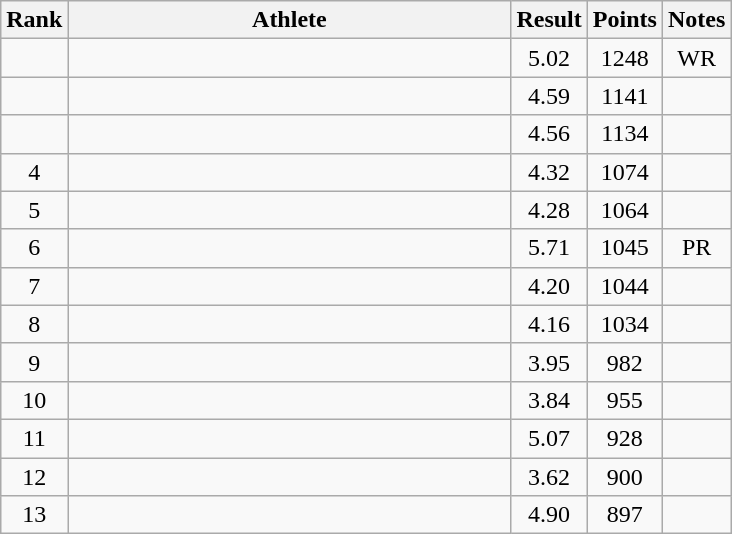<table class="wikitable" style="text-align:center">
<tr>
<th>Rank</th>
<th Style="width:18em">Athlete</th>
<th>Result</th>
<th>Points</th>
<th>Notes</th>
</tr>
<tr>
<td></td>
<td style="text-align:left"></td>
<td>5.02</td>
<td>1248</td>
<td>WR</td>
</tr>
<tr>
<td></td>
<td style="text-align:left"></td>
<td>4.59</td>
<td>1141</td>
<td></td>
</tr>
<tr>
<td></td>
<td style="text-align:left"></td>
<td>4.56</td>
<td>1134</td>
<td></td>
</tr>
<tr>
<td>4</td>
<td style="text-align:left"></td>
<td>4.32</td>
<td>1074</td>
<td></td>
</tr>
<tr>
<td>5</td>
<td style="text-align:left"></td>
<td>4.28</td>
<td>1064</td>
<td></td>
</tr>
<tr>
<td>6</td>
<td style="text-align:left"></td>
<td>5.71</td>
<td>1045</td>
<td>PR</td>
</tr>
<tr>
<td>7</td>
<td style="text-align:left"></td>
<td>4.20</td>
<td>1044</td>
<td></td>
</tr>
<tr>
<td>8</td>
<td style="text-align:left"></td>
<td>4.16</td>
<td>1034</td>
<td></td>
</tr>
<tr>
<td>9</td>
<td style="text-align:left"></td>
<td>3.95</td>
<td>982</td>
<td></td>
</tr>
<tr>
<td>10</td>
<td style="text-align:left"></td>
<td>3.84</td>
<td>955</td>
<td></td>
</tr>
<tr>
<td>11</td>
<td style="text-align:left"></td>
<td>5.07</td>
<td>928</td>
<td></td>
</tr>
<tr>
<td>12</td>
<td style="text-align:left"></td>
<td>3.62</td>
<td>900</td>
<td></td>
</tr>
<tr>
<td>13</td>
<td style="text-align:left"></td>
<td>4.90</td>
<td>897</td>
<td></td>
</tr>
</table>
